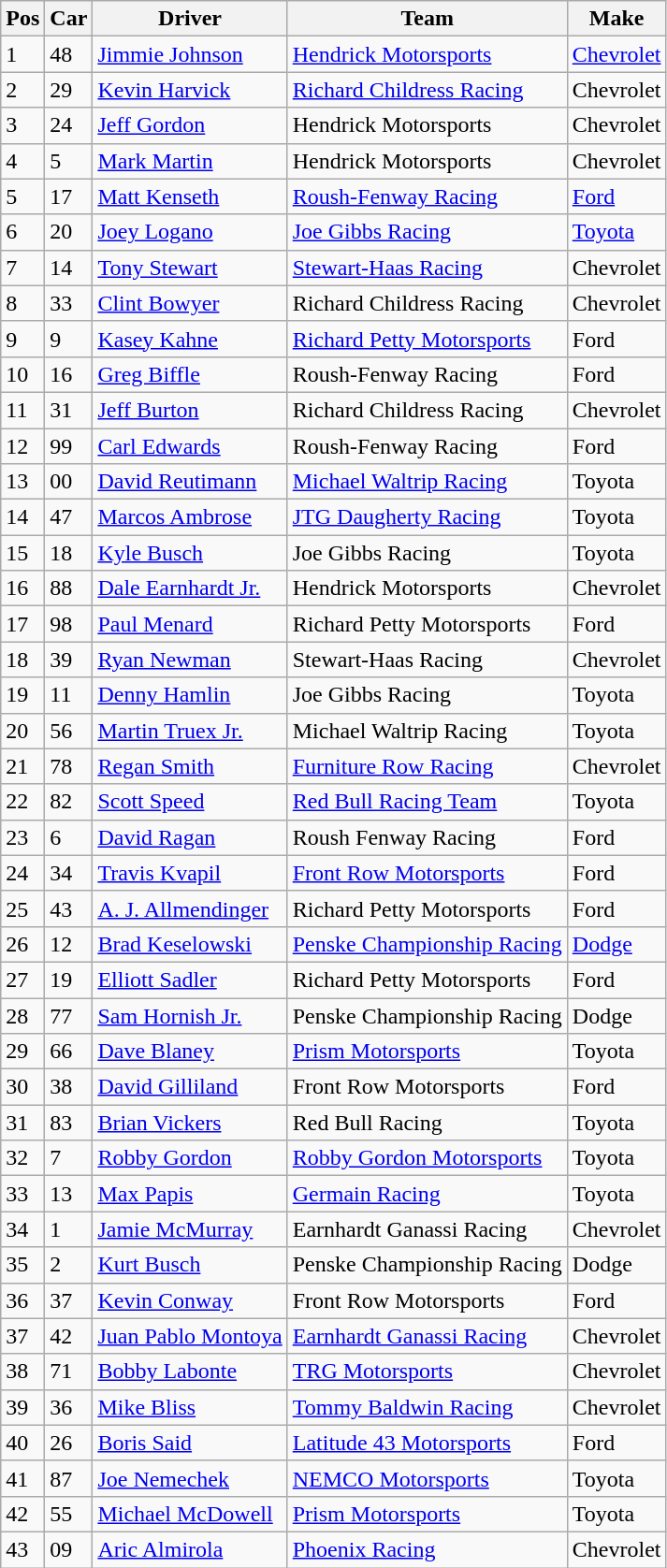<table class="sortable wikitable" border="1">
<tr>
<th>Pos</th>
<th>Car</th>
<th>Driver</th>
<th>Team</th>
<th>Make</th>
</tr>
<tr>
<td>1</td>
<td>48</td>
<td><a href='#'>Jimmie Johnson</a></td>
<td><a href='#'>Hendrick Motorsports</a></td>
<td><a href='#'>Chevrolet</a></td>
</tr>
<tr>
<td>2</td>
<td>29</td>
<td><a href='#'>Kevin Harvick</a></td>
<td><a href='#'>Richard Childress Racing</a></td>
<td>Chevrolet</td>
</tr>
<tr>
<td>3</td>
<td>24</td>
<td><a href='#'>Jeff Gordon</a></td>
<td>Hendrick Motorsports</td>
<td>Chevrolet</td>
</tr>
<tr>
<td>4</td>
<td>5</td>
<td><a href='#'>Mark Martin</a></td>
<td>Hendrick Motorsports</td>
<td>Chevrolet</td>
</tr>
<tr>
<td>5</td>
<td>17</td>
<td><a href='#'>Matt Kenseth</a></td>
<td><a href='#'>Roush-Fenway Racing</a></td>
<td><a href='#'>Ford</a></td>
</tr>
<tr>
<td>6</td>
<td>20</td>
<td><a href='#'>Joey Logano</a></td>
<td><a href='#'>Joe Gibbs Racing</a></td>
<td><a href='#'>Toyota</a></td>
</tr>
<tr>
<td>7</td>
<td>14</td>
<td><a href='#'>Tony Stewart</a></td>
<td><a href='#'>Stewart-Haas Racing</a></td>
<td>Chevrolet</td>
</tr>
<tr>
<td>8</td>
<td>33</td>
<td><a href='#'>Clint Bowyer</a></td>
<td>Richard Childress Racing</td>
<td>Chevrolet</td>
</tr>
<tr>
<td>9</td>
<td>9</td>
<td><a href='#'>Kasey Kahne</a></td>
<td><a href='#'>Richard Petty Motorsports</a></td>
<td>Ford</td>
</tr>
<tr>
<td>10</td>
<td>16</td>
<td><a href='#'>Greg Biffle</a></td>
<td>Roush-Fenway Racing</td>
<td>Ford</td>
</tr>
<tr>
<td>11</td>
<td>31</td>
<td><a href='#'>Jeff Burton</a></td>
<td>Richard Childress Racing</td>
<td>Chevrolet</td>
</tr>
<tr>
<td>12</td>
<td>99</td>
<td><a href='#'>Carl Edwards</a></td>
<td>Roush-Fenway Racing</td>
<td>Ford</td>
</tr>
<tr>
<td>13</td>
<td>00</td>
<td><a href='#'>David Reutimann</a></td>
<td><a href='#'>Michael Waltrip Racing</a></td>
<td>Toyota</td>
</tr>
<tr>
<td>14</td>
<td>47</td>
<td><a href='#'>Marcos Ambrose</a></td>
<td><a href='#'>JTG Daugherty Racing</a></td>
<td>Toyota</td>
</tr>
<tr>
<td>15</td>
<td>18</td>
<td><a href='#'>Kyle Busch</a></td>
<td>Joe Gibbs Racing</td>
<td>Toyota</td>
</tr>
<tr>
<td>16</td>
<td>88</td>
<td><a href='#'>Dale Earnhardt Jr.</a></td>
<td>Hendrick Motorsports</td>
<td>Chevrolet</td>
</tr>
<tr>
<td>17</td>
<td>98</td>
<td><a href='#'>Paul Menard</a></td>
<td>Richard Petty Motorsports</td>
<td>Ford</td>
</tr>
<tr>
<td>18</td>
<td>39</td>
<td><a href='#'>Ryan Newman</a></td>
<td>Stewart-Haas Racing</td>
<td>Chevrolet</td>
</tr>
<tr>
<td>19</td>
<td>11</td>
<td><a href='#'>Denny Hamlin</a></td>
<td>Joe Gibbs Racing</td>
<td>Toyota</td>
</tr>
<tr>
<td>20</td>
<td>56</td>
<td><a href='#'>Martin Truex Jr.</a></td>
<td>Michael Waltrip Racing</td>
<td>Toyota</td>
</tr>
<tr>
<td>21</td>
<td>78</td>
<td><a href='#'>Regan Smith</a></td>
<td><a href='#'>Furniture Row Racing</a></td>
<td>Chevrolet</td>
</tr>
<tr>
<td>22</td>
<td>82</td>
<td><a href='#'>Scott Speed</a></td>
<td><a href='#'>Red Bull Racing Team</a></td>
<td>Toyota</td>
</tr>
<tr>
<td>23</td>
<td>6</td>
<td><a href='#'>David Ragan</a></td>
<td>Roush Fenway Racing</td>
<td>Ford</td>
</tr>
<tr>
<td>24</td>
<td>34</td>
<td><a href='#'>Travis Kvapil</a></td>
<td><a href='#'>Front Row Motorsports</a></td>
<td>Ford</td>
</tr>
<tr>
<td>25</td>
<td>43</td>
<td><a href='#'>A. J. Allmendinger</a></td>
<td>Richard Petty Motorsports</td>
<td>Ford</td>
</tr>
<tr>
<td>26</td>
<td>12</td>
<td><a href='#'>Brad Keselowski</a></td>
<td><a href='#'>Penske Championship Racing</a></td>
<td><a href='#'>Dodge</a></td>
</tr>
<tr>
<td>27</td>
<td>19</td>
<td><a href='#'>Elliott Sadler</a></td>
<td>Richard Petty Motorsports</td>
<td>Ford</td>
</tr>
<tr>
<td>28</td>
<td>77</td>
<td><a href='#'>Sam Hornish Jr.</a></td>
<td>Penske Championship Racing</td>
<td>Dodge</td>
</tr>
<tr>
<td>29</td>
<td>66</td>
<td><a href='#'>Dave Blaney</a></td>
<td><a href='#'>Prism Motorsports</a></td>
<td>Toyota</td>
</tr>
<tr>
<td>30</td>
<td>38</td>
<td><a href='#'>David Gilliland</a></td>
<td>Front Row Motorsports</td>
<td>Ford</td>
</tr>
<tr>
<td>31</td>
<td>83</td>
<td><a href='#'>Brian Vickers</a></td>
<td>Red Bull Racing</td>
<td>Toyota</td>
</tr>
<tr>
<td>32</td>
<td>7</td>
<td><a href='#'>Robby Gordon</a></td>
<td><a href='#'>Robby Gordon Motorsports</a></td>
<td>Toyota</td>
</tr>
<tr>
<td>33</td>
<td>13</td>
<td><a href='#'>Max Papis</a></td>
<td><a href='#'>Germain Racing</a></td>
<td>Toyota</td>
</tr>
<tr>
<td>34</td>
<td>1</td>
<td><a href='#'>Jamie McMurray</a></td>
<td>Earnhardt Ganassi Racing</td>
<td>Chevrolet</td>
</tr>
<tr>
<td>35</td>
<td>2</td>
<td><a href='#'>Kurt Busch</a></td>
<td>Penske Championship Racing</td>
<td>Dodge</td>
</tr>
<tr>
<td>36</td>
<td>37</td>
<td><a href='#'>Kevin Conway</a></td>
<td>Front Row Motorsports</td>
<td>Ford</td>
</tr>
<tr>
<td>37</td>
<td>42</td>
<td><a href='#'>Juan Pablo Montoya</a></td>
<td><a href='#'>Earnhardt Ganassi Racing</a></td>
<td>Chevrolet</td>
</tr>
<tr>
<td>38</td>
<td>71</td>
<td><a href='#'>Bobby Labonte</a></td>
<td><a href='#'>TRG Motorsports</a></td>
<td>Chevrolet</td>
</tr>
<tr>
<td>39</td>
<td>36</td>
<td><a href='#'>Mike Bliss</a></td>
<td><a href='#'>Tommy Baldwin Racing</a></td>
<td>Chevrolet</td>
</tr>
<tr>
<td>40</td>
<td>26</td>
<td><a href='#'>Boris Said</a></td>
<td><a href='#'>Latitude 43 Motorsports</a></td>
<td>Ford</td>
</tr>
<tr>
<td>41</td>
<td>87</td>
<td><a href='#'>Joe Nemechek</a></td>
<td><a href='#'>NEMCO Motorsports</a></td>
<td>Toyota</td>
</tr>
<tr>
<td>42</td>
<td>55</td>
<td><a href='#'>Michael McDowell</a></td>
<td><a href='#'>Prism Motorsports</a></td>
<td>Toyota</td>
</tr>
<tr>
<td>43</td>
<td>09</td>
<td><a href='#'>Aric Almirola</a></td>
<td><a href='#'>Phoenix Racing</a></td>
<td>Chevrolet</td>
</tr>
</table>
